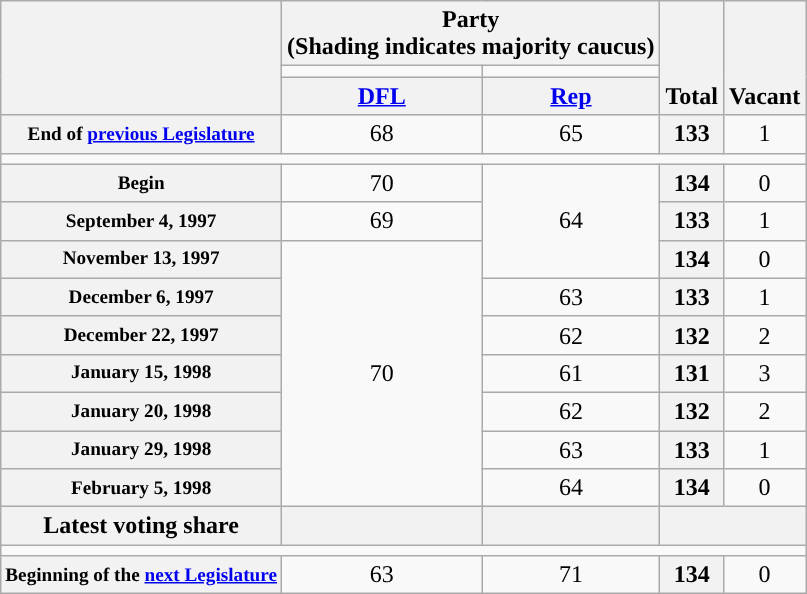<table class=wikitable style="text-align:center">
<tr style="vertical-align:bottom;">
<th rowspan=3></th>
<th colspan=2>Party <div>(Shading indicates majority caucus)</div></th>
<th rowspan=3>Total</th>
<th rowspan=3>Vacant</th>
</tr>
<tr style="height:5px">
<td style="background-color:"></td>
<td style="background-color:"></td>
</tr>
<tr>
<th><a href='#'>DFL</a></th>
<th><a href='#'>Rep</a></th>
</tr>
<tr>
<th style="white-space:nowrap; font-size:80%;">End of <a href='#'>previous Legislature</a></th>
<td>68</td>
<td>65</td>
<th>133</th>
<td>1</td>
</tr>
<tr>
<td colspan=5></td>
</tr>
<tr>
<th style="font-size:80%">Begin</th>
<td>70</td>
<td rowspan="3">64</td>
<th>134</th>
<td>0</td>
</tr>
<tr>
<th style="font-size:80%">September 4, 1997 </th>
<td>69</td>
<th>133</th>
<td>1</td>
</tr>
<tr>
<th style="font-size:80%">November 13, 1997 </th>
<td rowspan="7" >70</td>
<th>134</th>
<td>0</td>
</tr>
<tr>
<th style="font-size:80%">December 6, 1997 </th>
<td>63</td>
<th>133</th>
<td>1</td>
</tr>
<tr>
<th style="font-size:80%">December 22, 1997 </th>
<td>62</td>
<th>132</th>
<td>2</td>
</tr>
<tr>
<th style="font-size:80%">January 15, 1998 </th>
<td>61</td>
<th>131</th>
<td>3</td>
</tr>
<tr>
<th style="font-size:80%">January 20, 1998 </th>
<td>62</td>
<th>132</th>
<td>2</td>
</tr>
<tr>
<th style="font-size:80%">January 29, 1998 </th>
<td>63</td>
<th>133</th>
<td>1</td>
</tr>
<tr>
<th style="font-size:80%">February 5, 1998 </th>
<td>64</td>
<th>134</th>
<td>0</td>
</tr>
<tr>
<th>Latest voting share</th>
<th></th>
<th></th>
<th colspan=2></th>
</tr>
<tr>
<td colspan=5></td>
</tr>
<tr>
<th style="white-space:nowrap; font-size:80%;">Beginning of the <a href='#'>next Legislature</a></th>
<td>63</td>
<td>71</td>
<th>134</th>
<td>0</td>
</tr>
</table>
